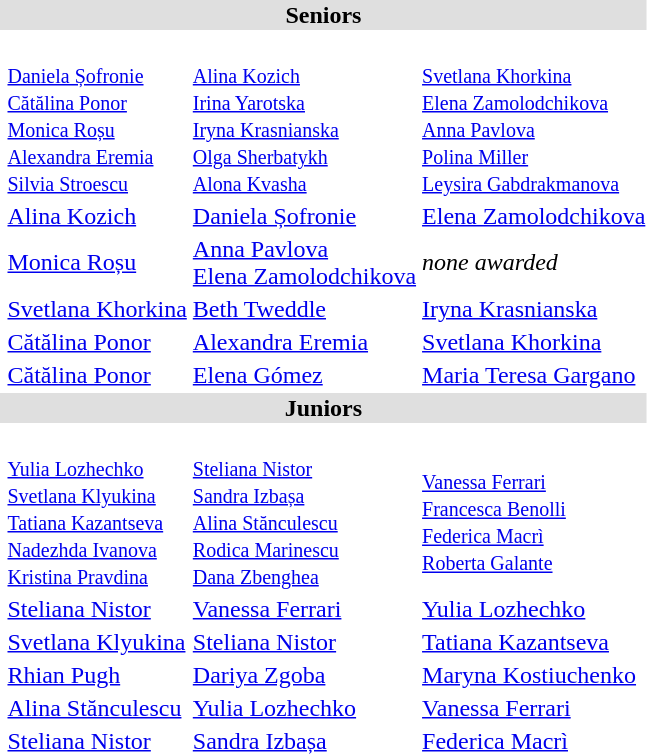<table>
<tr style="background:#dfdfdf;">
<td colspan="4" style="text-align:center;"><strong>Seniors</strong></td>
</tr>
<tr>
<th scope=row style="text-align:left"><br></th>
<td><br><small><a href='#'>Daniela Șofronie</a><br><a href='#'>Cătălina Ponor</a><br><a href='#'>Monica Roșu</a><br><a href='#'>Alexandra Eremia</a><br><a href='#'>Silvia Stroescu</a></small></td>
<td><br><small><a href='#'>Alina Kozich</a><br><a href='#'>Irina Yarotska</a><br><a href='#'>Iryna Krasnianska</a><br><a href='#'>Olga Sherbatykh</a><br><a href='#'>Alona Kvasha</a></small></td>
<td><br><small><a href='#'>Svetlana Khorkina</a><br><a href='#'>Elena Zamolodchikova</a><br><a href='#'>Anna Pavlova</a><br><a href='#'>Polina Miller</a><br><a href='#'>Leysira Gabdrakmanova</a></small></td>
</tr>
<tr>
<th scope=row style="text-align:left"><br></th>
<td> <a href='#'>Alina Kozich</a></td>
<td> <a href='#'>Daniela Șofronie</a></td>
<td> <a href='#'>Elena Zamolodchikova</a></td>
</tr>
<tr>
<th scope=row style="text-align:left"><br></th>
<td> <a href='#'>Monica Roșu</a></td>
<td> <a href='#'>Anna Pavlova</a><br> <a href='#'>Elena Zamolodchikova</a></td>
<td><em>none awarded</em></td>
</tr>
<tr>
<th scope=row style="text-align:left"><br></th>
<td> <a href='#'>Svetlana Khorkina</a></td>
<td> <a href='#'>Beth Tweddle</a></td>
<td> <a href='#'>Iryna Krasnianska</a></td>
</tr>
<tr>
<th scope=row style="text-align:left"><br></th>
<td> <a href='#'>Cătălina Ponor</a></td>
<td> <a href='#'>Alexandra Eremia</a></td>
<td> <a href='#'>Svetlana Khorkina</a></td>
</tr>
<tr>
<th scope=row style="text-align:left"><br></th>
<td> <a href='#'>Cătălina Ponor</a></td>
<td> <a href='#'>Elena Gómez</a></td>
<td> <a href='#'>Maria Teresa Gargano</a></td>
</tr>
<tr style="background:#dfdfdf;">
<td colspan="4" style="text-align:center;"><strong>Juniors</strong></td>
</tr>
<tr>
<th scope=row style="text-align:left"><br></th>
<td><br><small><a href='#'>Yulia Lozhechko</a><br><a href='#'>Svetlana Klyukina</a><br><a href='#'>Tatiana Kazantseva</a><br><a href='#'>Nadezhda Ivanova</a><br><a href='#'>Kristina Pravdina</a></small></td>
<td><br><small><a href='#'>Steliana Nistor</a><br><a href='#'>Sandra Izbașa</a><br><a href='#'>Alina Stănculescu</a><br><a href='#'>Rodica Marinescu</a><br><a href='#'>Dana Zbenghea</a></small></td>
<td><br><small><a href='#'>Vanessa Ferrari</a><br><a href='#'>Francesca Benolli</a><br><a href='#'>Federica Macrì</a><br><a href='#'>Roberta Galante</a></small></td>
</tr>
<tr>
<th scope=row style="text-align:left"><br></th>
<td> <a href='#'>Steliana Nistor</a></td>
<td> <a href='#'>Vanessa Ferrari</a></td>
<td> <a href='#'>Yulia Lozhechko</a></td>
</tr>
<tr>
<th scope=row style="text-align:left"><br></th>
<td> <a href='#'>Svetlana Klyukina</a></td>
<td> <a href='#'>Steliana Nistor</a></td>
<td> <a href='#'>Tatiana Kazantseva</a></td>
</tr>
<tr>
<th scope=row style="text-align:left"><br></th>
<td> <a href='#'>Rhian Pugh</a></td>
<td> <a href='#'>Dariya Zgoba</a></td>
<td> <a href='#'>Maryna Kostiuchenko</a></td>
</tr>
<tr>
<th scope=row style="text-align:left"><br></th>
<td> <a href='#'>Alina Stănculescu</a></td>
<td> <a href='#'>Yulia Lozhechko</a></td>
<td> <a href='#'>Vanessa Ferrari</a></td>
</tr>
<tr>
<th scope=row style="text-align:left"><br></th>
<td> <a href='#'>Steliana Nistor</a></td>
<td> <a href='#'>Sandra Izbașa</a></td>
<td> <a href='#'>Federica Macrì</a></td>
</tr>
</table>
